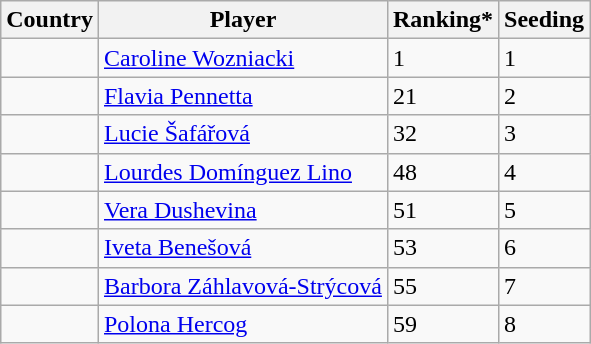<table class="wikitable" border="1">
<tr>
<th>Country</th>
<th>Player</th>
<th>Ranking*</th>
<th>Seeding</th>
</tr>
<tr>
<td></td>
<td><a href='#'>Caroline Wozniacki</a></td>
<td>1</td>
<td>1</td>
</tr>
<tr>
<td></td>
<td><a href='#'>Flavia Pennetta</a></td>
<td>21</td>
<td>2</td>
</tr>
<tr>
<td></td>
<td><a href='#'>Lucie Šafářová</a></td>
<td>32</td>
<td>3</td>
</tr>
<tr>
<td></td>
<td><a href='#'>Lourdes Domínguez Lino</a></td>
<td>48</td>
<td>4</td>
</tr>
<tr>
<td></td>
<td><a href='#'>Vera Dushevina</a></td>
<td>51</td>
<td>5</td>
</tr>
<tr>
<td></td>
<td><a href='#'>Iveta Benešová</a></td>
<td>53</td>
<td>6</td>
</tr>
<tr>
<td></td>
<td><a href='#'>Barbora Záhlavová-Strýcová</a></td>
<td>55</td>
<td>7</td>
</tr>
<tr>
<td></td>
<td><a href='#'>Polona Hercog</a></td>
<td>59</td>
<td>8</td>
</tr>
</table>
